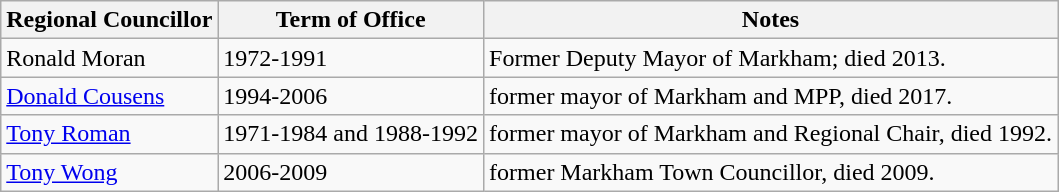<table class="wikitable">
<tr>
<th>Regional Councillor</th>
<th>Term of Office</th>
<th>Notes</th>
</tr>
<tr>
<td>Ronald Moran</td>
<td>1972-1991</td>
<td>Former Deputy Mayor of Markham; died 2013.</td>
</tr>
<tr>
<td><a href='#'>Donald Cousens</a></td>
<td>1994-2006</td>
<td>former mayor of Markham and MPP, died 2017.</td>
</tr>
<tr>
<td><a href='#'>Tony Roman</a></td>
<td>1971-1984 and 1988-1992</td>
<td>former mayor of Markham and Regional Chair, died 1992.</td>
</tr>
<tr>
<td><a href='#'>Tony Wong</a></td>
<td>2006-2009</td>
<td>former Markham Town Councillor, died 2009.</td>
</tr>
</table>
